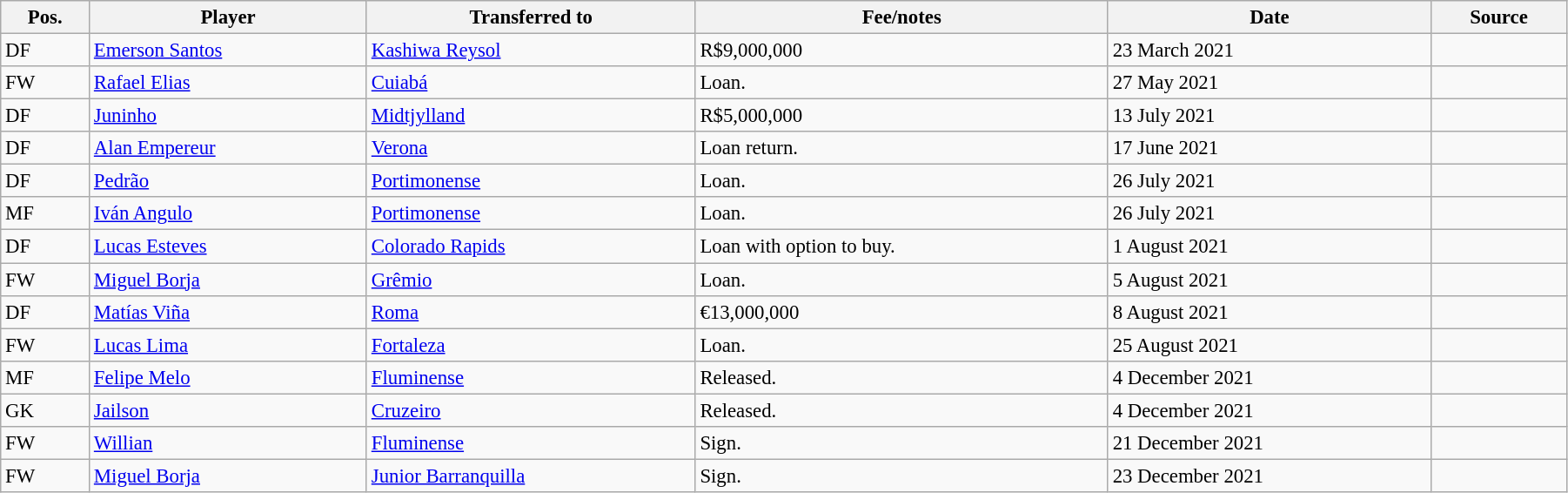<table class="wikitable sortable" style="width:95%; text-align:center; font-size:95%; text-align:left;">
<tr>
<th><strong>Pos.</strong></th>
<th><strong>Player</strong></th>
<th><strong>Transferred to</strong></th>
<th><strong>Fee/notes</strong></th>
<th><strong>Date</strong></th>
<th><strong>Source</strong></th>
</tr>
<tr>
<td>DF</td>
<td> <a href='#'>Emerson Santos</a></td>
<td> <a href='#'>Kashiwa Reysol</a></td>
<td>R$9,000,000</td>
<td>23 March 2021</td>
<td align=center></td>
</tr>
<tr>
<td>FW</td>
<td> <a href='#'>Rafael Elias</a></td>
<td> <a href='#'>Cuiabá</a></td>
<td>Loan.</td>
<td>27 May 2021</td>
<td align=center></td>
</tr>
<tr>
<td>DF</td>
<td> <a href='#'>Juninho</a></td>
<td> <a href='#'>Midtjylland</a></td>
<td>R$5,000,000</td>
<td>13 July 2021</td>
<td align=center></td>
</tr>
<tr>
<td>DF</td>
<td> <a href='#'>Alan Empereur</a></td>
<td> <a href='#'>Verona</a></td>
<td>Loan return.</td>
<td>17 June 2021</td>
<td align=center></td>
</tr>
<tr>
<td>DF</td>
<td> <a href='#'>Pedrão</a></td>
<td> <a href='#'>Portimonense</a></td>
<td>Loan.</td>
<td>26 July 2021</td>
<td align=center></td>
</tr>
<tr>
<td>MF</td>
<td> <a href='#'>Iván Angulo</a></td>
<td> <a href='#'>Portimonense</a></td>
<td>Loan.</td>
<td>26 July 2021</td>
<td align=center></td>
</tr>
<tr>
<td>DF</td>
<td> <a href='#'>Lucas Esteves</a></td>
<td> <a href='#'>Colorado Rapids</a></td>
<td>Loan with option to buy.</td>
<td>1 August 2021</td>
<td align=center></td>
</tr>
<tr>
<td>FW</td>
<td> <a href='#'>Miguel Borja</a></td>
<td> <a href='#'>Grêmio</a></td>
<td>Loan.</td>
<td>5 August 2021</td>
<td align=center></td>
</tr>
<tr>
<td>DF</td>
<td> <a href='#'>Matías Viña</a></td>
<td> <a href='#'>Roma</a></td>
<td>€13,000,000</td>
<td>8 August 2021</td>
<td align=center></td>
</tr>
<tr>
<td>FW</td>
<td> <a href='#'>Lucas Lima</a></td>
<td> <a href='#'>Fortaleza</a></td>
<td>Loan.</td>
<td>25 August 2021</td>
<td align=center></td>
</tr>
<tr>
<td>MF</td>
<td> <a href='#'>Felipe Melo</a></td>
<td> <a href='#'>Fluminense</a></td>
<td>Released.</td>
<td>4 December 2021</td>
<td align=center></td>
</tr>
<tr>
<td>GK</td>
<td> <a href='#'>Jailson</a></td>
<td> <a href='#'>Cruzeiro</a></td>
<td>Released.</td>
<td>4 December 2021</td>
<td align=center></td>
</tr>
<tr>
<td>FW</td>
<td> <a href='#'>Willian</a></td>
<td> <a href='#'>Fluminense</a></td>
<td>Sign.</td>
<td>21 December 2021</td>
<td align=center></td>
</tr>
<tr>
<td>FW</td>
<td> <a href='#'>Miguel Borja</a></td>
<td> <a href='#'>Junior Barranquilla</a></td>
<td>Sign.</td>
<td>23 December 2021</td>
<td align=center></td>
</tr>
</table>
